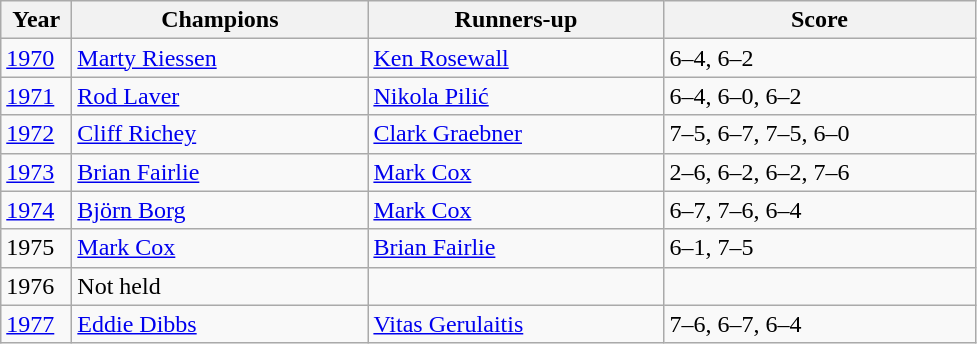<table class="wikitable">
<tr>
<th style="width:40px">Year</th>
<th style="width:190px">Champions</th>
<th style="width:190px">Runners-up</th>
<th style="width:200px" class="unsortable">Score</th>
</tr>
<tr>
<td><a href='#'>1970</a></td>
<td> <a href='#'>Marty Riessen</a></td>
<td> <a href='#'>Ken Rosewall</a></td>
<td>6–4, 6–2</td>
</tr>
<tr>
<td><a href='#'>1971</a></td>
<td> <a href='#'>Rod Laver</a></td>
<td> <a href='#'>Nikola Pilić</a></td>
<td>6–4, 6–0, 6–2</td>
</tr>
<tr>
<td><a href='#'>1972</a></td>
<td> <a href='#'>Cliff Richey</a></td>
<td> <a href='#'>Clark Graebner</a></td>
<td>7–5, 6–7, 7–5, 6–0</td>
</tr>
<tr>
<td><a href='#'>1973</a></td>
<td> <a href='#'>Brian Fairlie</a></td>
<td> <a href='#'>Mark Cox</a></td>
<td>2–6, 6–2, 6–2, 7–6</td>
</tr>
<tr>
<td><a href='#'>1974</a></td>
<td> <a href='#'>Björn Borg</a></td>
<td> <a href='#'>Mark Cox</a></td>
<td>6–7, 7–6, 6–4</td>
</tr>
<tr>
<td>1975</td>
<td> <a href='#'>Mark Cox</a></td>
<td> <a href='#'>Brian Fairlie</a></td>
<td>6–1, 7–5</td>
</tr>
<tr>
<td>1976</td>
<td>Not held</td>
<td></td>
<td></td>
</tr>
<tr>
<td><a href='#'>1977</a></td>
<td> <a href='#'>Eddie Dibbs</a></td>
<td> <a href='#'>Vitas Gerulaitis</a></td>
<td>7–6, 6–7, 6–4</td>
</tr>
</table>
